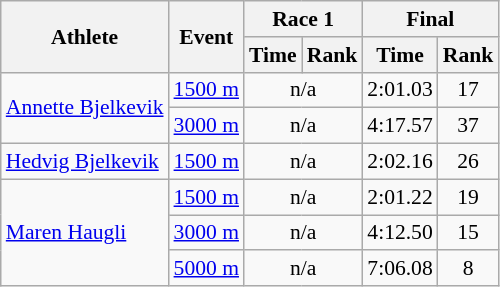<table class="wikitable" style="font-size:90%">
<tr>
<th rowspan="2">Athlete</th>
<th rowspan="2">Event</th>
<th colspan="2">Race 1</th>
<th colspan="2">Final</th>
</tr>
<tr>
<th>Time</th>
<th>Rank</th>
<th>Time</th>
<th>Rank</th>
</tr>
<tr>
<td rowspan=2><a href='#'>Annette Bjelkevik</a></td>
<td><a href='#'>1500 m</a></td>
<td colspan=2 align="center">n/a</td>
<td align="center">2:01.03</td>
<td align="center">17</td>
</tr>
<tr>
<td><a href='#'>3000 m</a></td>
<td colspan=2 align="center">n/a</td>
<td align="center">4:17.57</td>
<td align="center">37</td>
</tr>
<tr>
<td><a href='#'>Hedvig Bjelkevik</a></td>
<td><a href='#'>1500 m</a></td>
<td colspan=2 align="center">n/a</td>
<td align="center">2:02.16</td>
<td align="center">26</td>
</tr>
<tr>
<td rowspan=3><a href='#'>Maren Haugli</a></td>
<td><a href='#'>1500 m</a></td>
<td colspan=2 align="center">n/a</td>
<td align="center">2:01.22</td>
<td align="center">19</td>
</tr>
<tr>
<td><a href='#'>3000 m</a></td>
<td colspan=2 align="center">n/a</td>
<td align="center">4:12.50</td>
<td align="center">15</td>
</tr>
<tr>
<td><a href='#'>5000 m</a></td>
<td colspan=2 align="center">n/a</td>
<td align="center">7:06.08</td>
<td align="center">8</td>
</tr>
</table>
